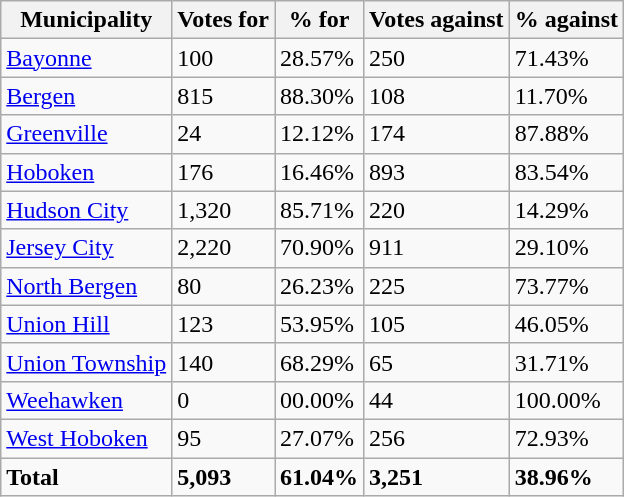<table class="wikitable sortable">
<tr>
<th>Municipality</th>
<th>Votes for</th>
<th>% for</th>
<th>Votes against</th>
<th>% against</th>
</tr>
<tr>
<td><a href='#'>Bayonne</a></td>
<td>100</td>
<td>28.57%</td>
<td>250</td>
<td>71.43%</td>
</tr>
<tr>
<td><a href='#'>Bergen</a></td>
<td>815</td>
<td>88.30%</td>
<td>108</td>
<td>11.70%</td>
</tr>
<tr>
<td><a href='#'>Greenville</a></td>
<td>24</td>
<td>12.12%</td>
<td>174</td>
<td>87.88%</td>
</tr>
<tr>
<td><a href='#'>Hoboken</a></td>
<td>176</td>
<td>16.46%</td>
<td>893</td>
<td>83.54%</td>
</tr>
<tr>
<td><a href='#'>Hudson City</a></td>
<td>1,320</td>
<td>85.71%</td>
<td>220</td>
<td>14.29%</td>
</tr>
<tr>
<td><a href='#'>Jersey City</a></td>
<td>2,220</td>
<td>70.90%</td>
<td>911</td>
<td>29.10%</td>
</tr>
<tr>
<td><a href='#'>North Bergen</a></td>
<td>80</td>
<td>26.23%</td>
<td>225</td>
<td>73.77%</td>
</tr>
<tr>
<td><a href='#'>Union Hill</a></td>
<td>123</td>
<td>53.95%</td>
<td>105</td>
<td>46.05%</td>
</tr>
<tr>
<td><a href='#'>Union Township</a></td>
<td>140</td>
<td>68.29%</td>
<td>65</td>
<td>31.71%</td>
</tr>
<tr>
<td><a href='#'>Weehawken</a></td>
<td>0</td>
<td>00.00%</td>
<td>44</td>
<td>100.00%</td>
</tr>
<tr>
<td><a href='#'>West Hoboken</a></td>
<td>95</td>
<td>27.07%</td>
<td>256</td>
<td>72.93%</td>
</tr>
<tr>
<td><strong>Total</strong></td>
<td><strong>5,093</strong></td>
<td><strong>61.04%</strong></td>
<td><strong>3,251</strong></td>
<td><strong>38.96%</strong></td>
</tr>
</table>
